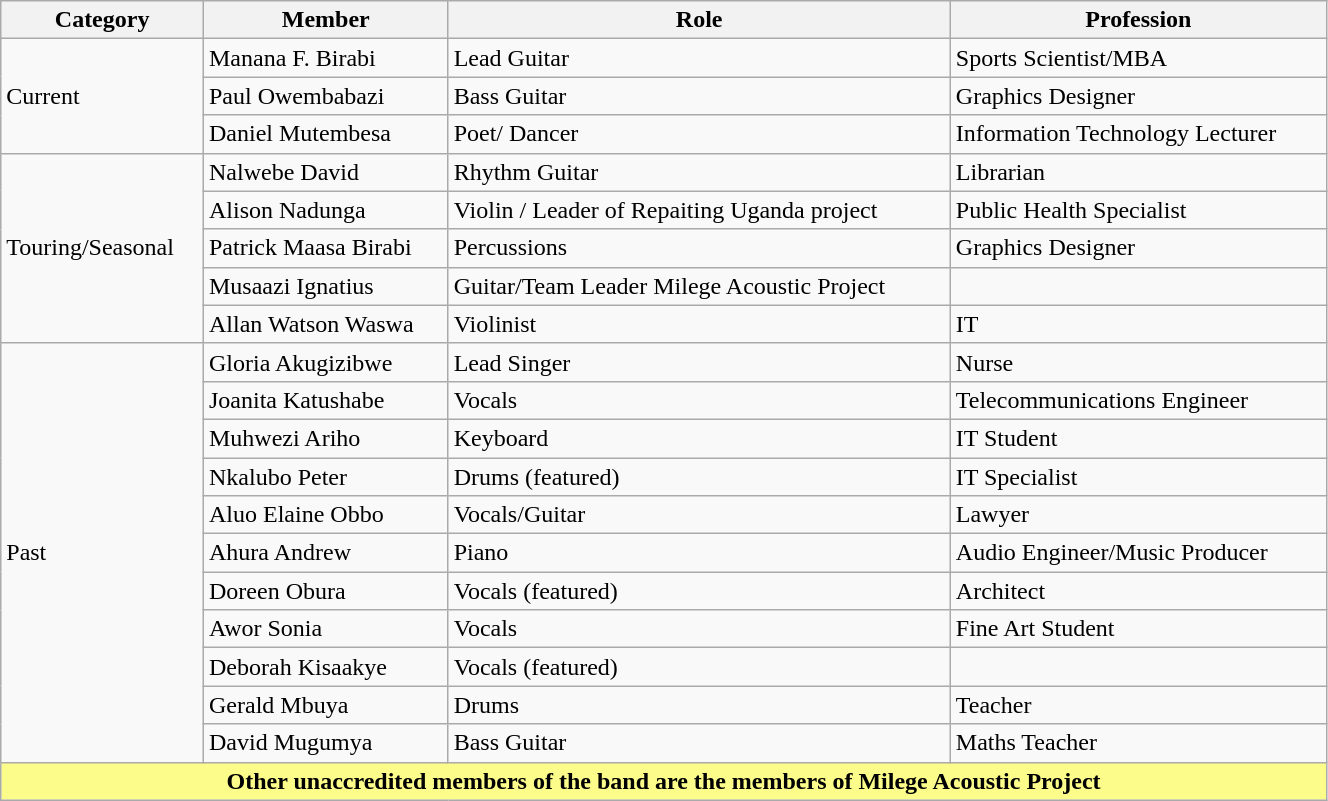<table class="wikitable" width=70%>
<tr>
<th>Category</th>
<th>Member</th>
<th>Role</th>
<th>Profession</th>
</tr>
<tr>
<td rowspan="3">Current</td>
<td>Manana F. Birabi</td>
<td>Lead Guitar</td>
<td>Sports Scientist/MBA</td>
</tr>
<tr>
<td>Paul Owembabazi</td>
<td>Bass Guitar</td>
<td>Graphics Designer</td>
</tr>
<tr>
<td>Daniel Mutembesa</td>
<td>Poet/ Dancer</td>
<td>Information Technology Lecturer</td>
</tr>
<tr>
<td rowspan="5">Touring/Seasonal</td>
<td>Nalwebe David</td>
<td>Rhythm Guitar</td>
<td>Librarian</td>
</tr>
<tr>
<td>Alison Nadunga</td>
<td>Violin / Leader of Repaiting Uganda project</td>
<td>Public Health Specialist</td>
</tr>
<tr>
<td>Patrick Maasa Birabi</td>
<td>Percussions</td>
<td>Graphics Designer</td>
</tr>
<tr>
<td>Musaazi Ignatius</td>
<td>Guitar/Team Leader Milege Acoustic Project</td>
<td></td>
</tr>
<tr>
<td>Allan Watson Waswa</td>
<td>Violinist</td>
<td>IT</td>
</tr>
<tr>
<td rowspan="11">Past</td>
<td>Gloria Akugizibwe</td>
<td>Lead Singer</td>
<td>Nurse</td>
</tr>
<tr>
<td>Joanita Katushabe</td>
<td>Vocals</td>
<td>Telecommunications Engineer</td>
</tr>
<tr>
<td>Muhwezi Ariho</td>
<td>Keyboard</td>
<td>IT Student</td>
</tr>
<tr>
<td>Nkalubo Peter</td>
<td>Drums (featured)</td>
<td>IT Specialist</td>
</tr>
<tr>
<td>Aluo Elaine Obbo</td>
<td>Vocals/Guitar</td>
<td>Lawyer</td>
</tr>
<tr>
<td>Ahura Andrew</td>
<td>Piano</td>
<td>Audio Engineer/Music Producer</td>
</tr>
<tr>
<td>Doreen Obura</td>
<td>Vocals (featured)</td>
<td>Architect</td>
</tr>
<tr>
<td>Awor Sonia</td>
<td>Vocals</td>
<td>Fine Art Student</td>
</tr>
<tr>
<td>Deborah Kisaakye</td>
<td>Vocals (featured)</td>
<td></td>
</tr>
<tr>
<td>Gerald Mbuya</td>
<td>Drums</td>
<td>Teacher</td>
</tr>
<tr>
<td>David Mugumya</td>
<td>Bass Guitar</td>
<td>Maths Teacher</td>
</tr>
<tr>
<th colspan="4" style="background: #FBFC8A;">Other unaccredited members of the band are the members of Milege Acoustic Project</th>
</tr>
</table>
